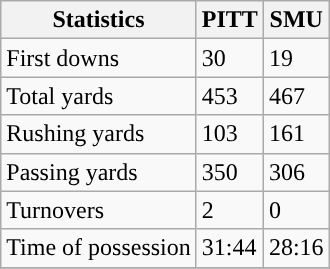<table class="wikitable" style="float: left;">
<tr>
<th>Statistics</th>
<th>PITT</th>
<th>SMU</th>
</tr>
<tr>
<td>First downs</td>
<td>30</td>
<td>19</td>
</tr>
<tr>
<td>Total yards</td>
<td>453</td>
<td>467</td>
</tr>
<tr>
<td>Rushing yards</td>
<td>103</td>
<td>161</td>
</tr>
<tr>
<td>Passing yards</td>
<td>350</td>
<td>306</td>
</tr>
<tr>
<td>Turnovers</td>
<td>2</td>
<td>0</td>
</tr>
<tr>
<td>Time of possession</td>
<td>31:44</td>
<td>28:16</td>
</tr>
<tr>
</tr>
</table>
